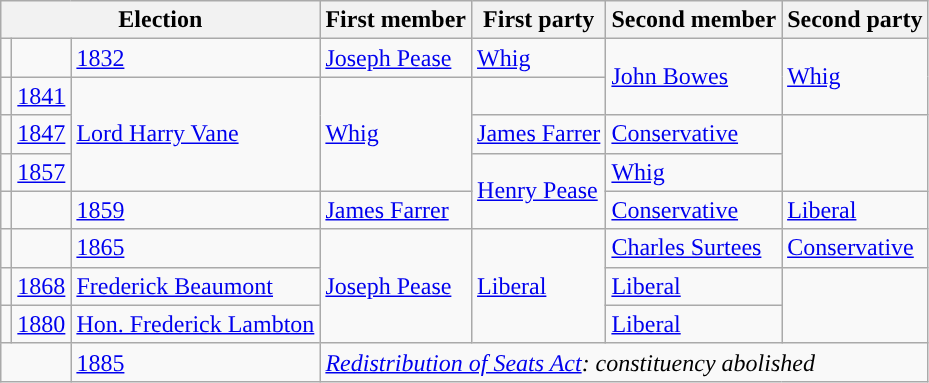<table class="wikitable">
<tr>
<th colspan="3">Election</th>
<th>First member</th>
<th>First party</th>
<th>Second member</th>
<th>Second party</th>
</tr>
<tr>
<td style="color:inherit;background-color: "></td>
<td style="color:inherit;background-color: "></td>
<td><a href='#'>1832</a></td>
<td><a href='#'>Joseph Pease</a></td>
<td><a href='#'>Whig</a></td>
<td rowspan="2"><a href='#'>John Bowes</a></td>
<td rowspan="2"><a href='#'>Whig</a></td>
</tr>
<tr>
<td style="color:inherit;background-color: "></td>
<td><a href='#'>1841</a></td>
<td rowspan="3"><a href='#'>Lord Harry Vane</a></td>
<td rowspan="3"><a href='#'>Whig</a></td>
</tr>
<tr>
<td style="color:inherit;background-color: "></td>
<td><a href='#'>1847</a></td>
<td><a href='#'>James Farrer</a></td>
<td><a href='#'>Conservative</a></td>
</tr>
<tr>
<td style="color:inherit;background-color: "></td>
<td><a href='#'>1857</a></td>
<td rowspan="2"><a href='#'>Henry Pease</a></td>
<td><a href='#'>Whig</a></td>
</tr>
<tr>
<td style="color:inherit;background-color: "></td>
<td style="color:inherit;background-color: "></td>
<td><a href='#'>1859</a></td>
<td><a href='#'>James Farrer</a></td>
<td><a href='#'>Conservative</a></td>
<td><a href='#'>Liberal</a></td>
</tr>
<tr>
<td style="color:inherit;background-color: "></td>
<td style="color:inherit;background-color: "></td>
<td><a href='#'>1865</a></td>
<td rowspan="3"><a href='#'>Joseph Pease</a></td>
<td rowspan="3"><a href='#'>Liberal</a></td>
<td><a href='#'>Charles Surtees</a></td>
<td><a href='#'>Conservative</a></td>
</tr>
<tr>
<td style="color:inherit;background-color: "></td>
<td><a href='#'>1868</a></td>
<td><a href='#'>Frederick Beaumont</a></td>
<td><a href='#'>Liberal</a></td>
</tr>
<tr>
<td style="color:inherit;background-color: "></td>
<td><a href='#'>1880</a></td>
<td><a href='#'>Hon. Frederick Lambton</a></td>
<td><a href='#'>Liberal</a></td>
</tr>
<tr>
<td colspan="2"></td>
<td><a href='#'>1885</a></td>
<td colspan="4"><em><a href='#'>Redistribution of Seats Act</a>: constituency abolished</em></td>
</tr>
</table>
